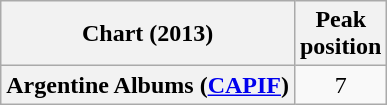<table class="wikitable plainrowheaders" style="text-align:center">
<tr>
<th scope="col">Chart (2013)</th>
<th scope="col">Peak<br>position</th>
</tr>
<tr>
<th scope="row">Argentine Albums (<a href='#'>CAPIF</a>)</th>
<td>7</td>
</tr>
</table>
